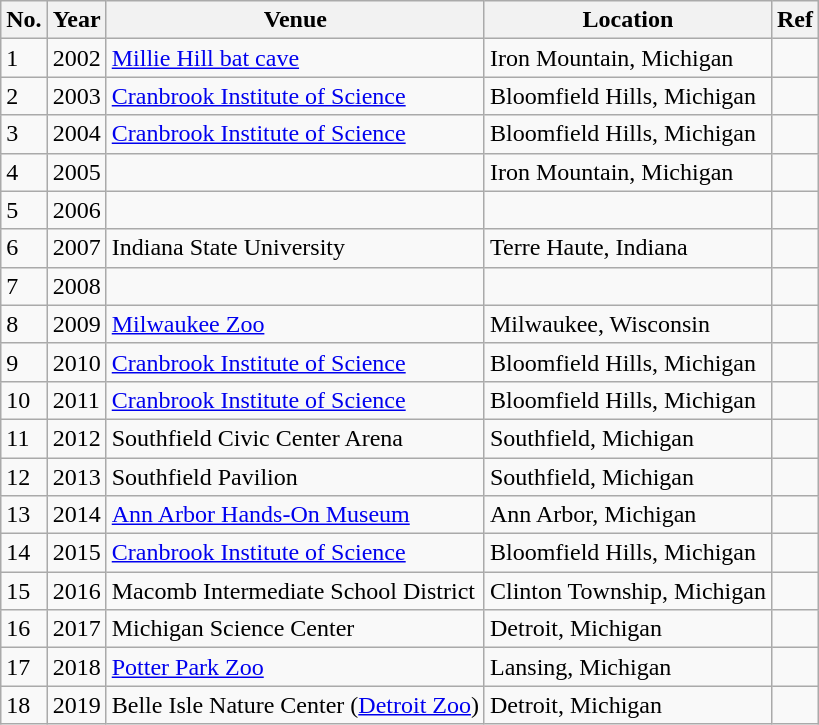<table class="wikitable">
<tr>
<th>No.</th>
<th>Year</th>
<th>Venue</th>
<th>Location</th>
<th>Ref</th>
</tr>
<tr>
<td>1</td>
<td>2002</td>
<td><a href='#'>Millie Hill bat cave</a></td>
<td>Iron Mountain, Michigan</td>
<td></td>
</tr>
<tr>
<td>2</td>
<td>2003</td>
<td><a href='#'>Cranbrook Institute of Science</a></td>
<td>Bloomfield Hills, Michigan</td>
<td></td>
</tr>
<tr>
<td>3</td>
<td>2004</td>
<td><a href='#'>Cranbrook Institute of Science</a></td>
<td>Bloomfield Hills, Michigan</td>
<td></td>
</tr>
<tr>
<td>4</td>
<td>2005</td>
<td></td>
<td>Iron Mountain, Michigan</td>
<td></td>
</tr>
<tr>
<td>5</td>
<td>2006</td>
<td></td>
<td></td>
<td></td>
</tr>
<tr>
<td>6</td>
<td>2007</td>
<td>Indiana State University</td>
<td>Terre Haute, Indiana</td>
<td></td>
</tr>
<tr>
<td>7</td>
<td>2008</td>
<td></td>
<td></td>
<td></td>
</tr>
<tr>
<td>8</td>
<td>2009</td>
<td><a href='#'>Milwaukee Zoo</a></td>
<td>Milwaukee, Wisconsin</td>
<td></td>
</tr>
<tr>
<td>9</td>
<td>2010</td>
<td><a href='#'>Cranbrook Institute of Science</a></td>
<td>Bloomfield Hills, Michigan</td>
<td></td>
</tr>
<tr>
<td>10</td>
<td>2011</td>
<td><a href='#'>Cranbrook Institute of Science</a></td>
<td>Bloomfield Hills, Michigan</td>
<td></td>
</tr>
<tr>
<td>11</td>
<td>2012</td>
<td>Southfield Civic Center Arena</td>
<td>Southfield, Michigan</td>
<td></td>
</tr>
<tr>
<td>12</td>
<td>2013</td>
<td>Southfield Pavilion</td>
<td>Southfield, Michigan</td>
<td></td>
</tr>
<tr>
<td>13</td>
<td>2014</td>
<td><a href='#'>Ann Arbor Hands-On Museum</a></td>
<td>Ann Arbor, Michigan</td>
<td></td>
</tr>
<tr>
<td>14</td>
<td>2015</td>
<td><a href='#'>Cranbrook Institute of Science</a></td>
<td>Bloomfield Hills, Michigan</td>
<td></td>
</tr>
<tr>
<td>15</td>
<td>2016</td>
<td>Macomb Intermediate School District</td>
<td>Clinton Township, Michigan</td>
<td></td>
</tr>
<tr>
<td>16</td>
<td>2017</td>
<td>Michigan Science Center</td>
<td>Detroit, Michigan</td>
<td></td>
</tr>
<tr>
<td>17</td>
<td>2018</td>
<td><a href='#'>Potter Park Zoo</a></td>
<td>Lansing, Michigan</td>
<td></td>
</tr>
<tr>
<td>18</td>
<td>2019</td>
<td>Belle Isle Nature Center (<a href='#'>Detroit Zoo</a>)</td>
<td>Detroit, Michigan</td>
<td></td>
</tr>
</table>
